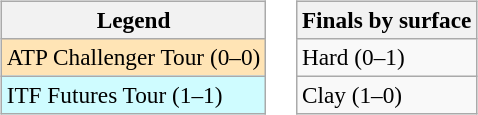<table>
<tr valign=top>
<td><br><table class=wikitable style=font-size:97%>
<tr>
<th>Legend</th>
</tr>
<tr bgcolor=moccasin>
<td>ATP Challenger Tour (0–0)</td>
</tr>
<tr bgcolor=#cffcff>
<td>ITF Futures Tour (1–1)</td>
</tr>
</table>
</td>
<td><br><table class=wikitable style=font-size:97%>
<tr>
<th>Finals by surface</th>
</tr>
<tr>
<td>Hard (0–1)</td>
</tr>
<tr>
<td>Clay (1–0)</td>
</tr>
</table>
</td>
</tr>
</table>
